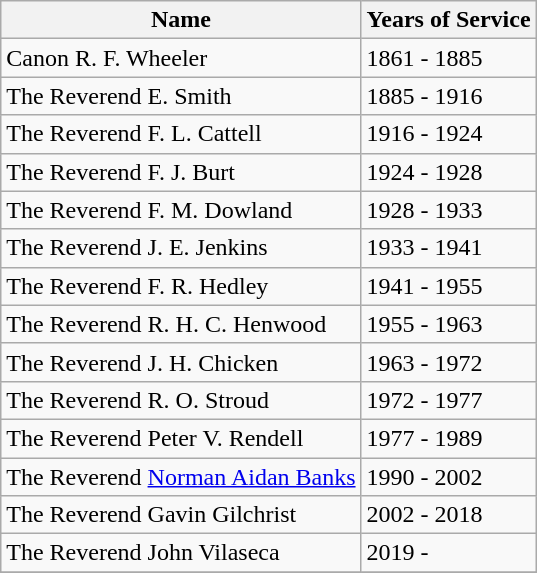<table class="wikitable">
<tr>
<th>Name</th>
<th>Years of Service</th>
</tr>
<tr>
<td>Canon R. F. Wheeler</td>
<td>1861 - 1885</td>
</tr>
<tr>
<td>The Reverend E. Smith</td>
<td>1885 - 1916</td>
</tr>
<tr>
<td>The Reverend F. L. Cattell</td>
<td>1916 - 1924</td>
</tr>
<tr>
<td>The Reverend F. J. Burt</td>
<td>1924 - 1928</td>
</tr>
<tr>
<td>The Reverend F. M. Dowland</td>
<td>1928 - 1933</td>
</tr>
<tr>
<td>The Reverend J. E. Jenkins</td>
<td>1933 - 1941</td>
</tr>
<tr>
<td>The Reverend F. R. Hedley</td>
<td>1941 - 1955</td>
</tr>
<tr>
<td>The Reverend R. H. C. Henwood</td>
<td>1955 - 1963</td>
</tr>
<tr>
<td>The Reverend J. H. Chicken</td>
<td>1963 - 1972</td>
</tr>
<tr>
<td>The Reverend R. O. Stroud</td>
<td>1972 - 1977</td>
</tr>
<tr>
<td>The Reverend Peter V. Rendell</td>
<td>1977 - 1989</td>
</tr>
<tr>
<td>The Reverend <a href='#'>Norman Aidan Banks</a></td>
<td>1990 - 2002</td>
</tr>
<tr>
<td>The Reverend Gavin Gilchrist</td>
<td>2002 - 2018</td>
</tr>
<tr>
<td>The Reverend John Vilaseca</td>
<td>2019 -</td>
</tr>
<tr>
</tr>
</table>
